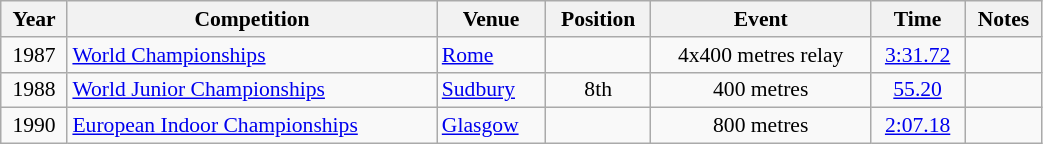<table class="wikitable" width=55% style="font-size:90%; text-align:center;">
<tr>
<th>Year</th>
<th>Competition</th>
<th>Venue</th>
<th>Position</th>
<th>Event</th>
<th>Time</th>
<th>Notes</th>
</tr>
<tr>
<td>1987</td>
<td align=left><a href='#'>World Championships</a></td>
<td align=left> <a href='#'>Rome</a></td>
<td></td>
<td>4x400 metres relay</td>
<td><a href='#'>3:31.72</a></td>
<td></td>
</tr>
<tr>
<td>1988</td>
<td align=left><a href='#'>World Junior Championships</a></td>
<td align=left> <a href='#'>Sudbury</a></td>
<td>8th</td>
<td>400 metres</td>
<td><a href='#'>55.20</a></td>
<td></td>
</tr>
<tr>
<td>1990</td>
<td align=left><a href='#'>European Indoor Championships</a></td>
<td align=left> <a href='#'>Glasgow</a></td>
<td></td>
<td>800 metres</td>
<td><a href='#'>2:07.18</a></td>
<td></td>
</tr>
</table>
